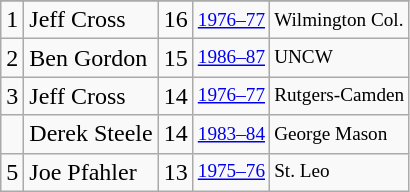<table class="wikitable">
<tr>
</tr>
<tr>
<td>1</td>
<td>Jeff Cross</td>
<td>16</td>
<td style="font-size:80%;"><a href='#'>1976–77</a></td>
<td style="font-size:80%;">Wilmington Col.</td>
</tr>
<tr>
<td>2</td>
<td>Ben Gordon</td>
<td>15</td>
<td style="font-size:80%;"><a href='#'>1986–87</a></td>
<td style="font-size:80%;">UNCW</td>
</tr>
<tr>
<td>3</td>
<td>Jeff Cross</td>
<td>14</td>
<td style="font-size:80%;"><a href='#'>1976–77</a></td>
<td style="font-size:80%;">Rutgers-Camden</td>
</tr>
<tr>
<td></td>
<td>Derek Steele</td>
<td>14</td>
<td style="font-size:80%;"><a href='#'>1983–84</a></td>
<td style="font-size:80%;">George Mason</td>
</tr>
<tr>
<td>5</td>
<td>Joe Pfahler</td>
<td>13</td>
<td style="font-size:80%;"><a href='#'>1975–76</a></td>
<td style="font-size:80%;">St. Leo</td>
</tr>
</table>
